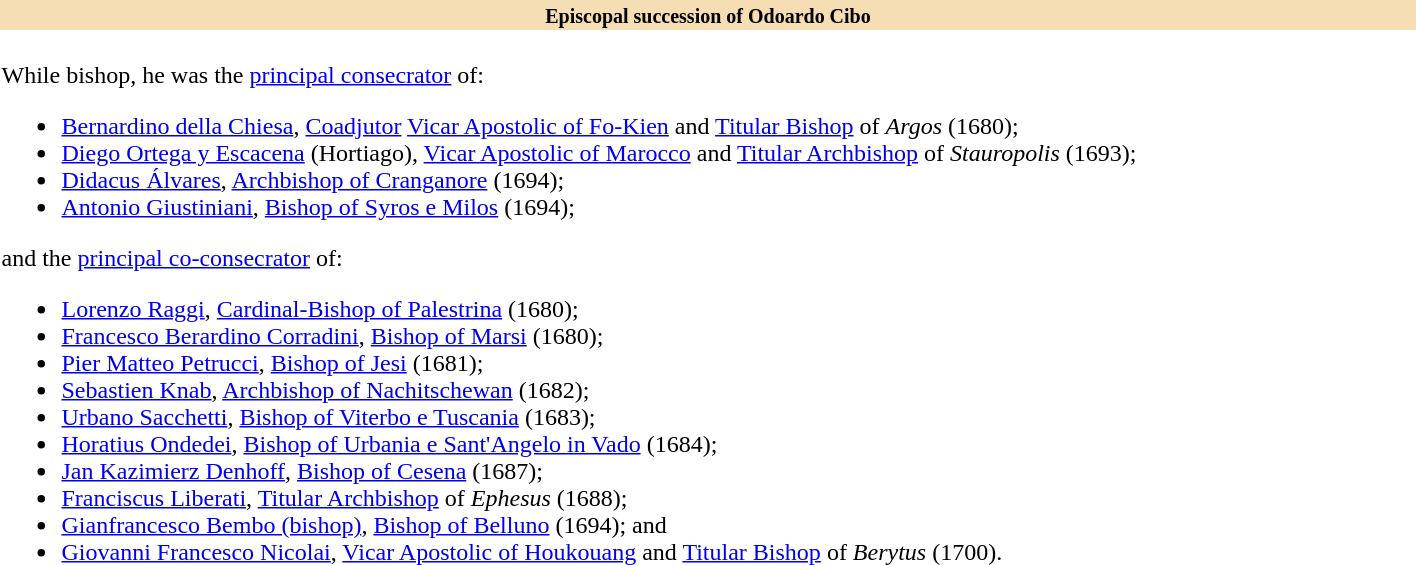<table class="toccolours collapsible collapsed" width=75% align="center">
<tr>
<th style="background:#F5DEB3"><small>Episcopal succession of Odoardo Cibo</small></th>
</tr>
<tr>
<td><br>While bishop, he was the <a href='#'>principal consecrator</a> of:<ul><li><a href='#'>Bernardino della Chiesa</a>, <a href='#'>Coadjutor</a> <a href='#'>Vicar Apostolic of Fo-Kien</a> and <a href='#'>Titular Bishop</a> of <em>Argos</em> (1680);</li><li><a href='#'>Diego Ortega y Escacena</a> (Hortiago), <a href='#'>Vicar Apostolic of Marocco</a> and <a href='#'>Titular Archbishop</a> of <em>Stauropolis</em> (1693);</li><li><a href='#'>Didacus Álvares</a>, <a href='#'>Archbishop of Cranganore</a> (1694);</li><li><a href='#'>Antonio Giustiniani</a>, <a href='#'>Bishop of Syros e Milos</a> (1694);</li></ul>and the <a href='#'>principal co-consecrator</a> of:<ul><li><a href='#'>Lorenzo Raggi</a>, <a href='#'>Cardinal-Bishop of Palestrina</a> (1680);</li><li><a href='#'>Francesco Berardino Corradini</a>, <a href='#'>Bishop of Marsi</a> (1680);</li><li><a href='#'>Pier Matteo Petrucci</a>, <a href='#'>Bishop of Jesi</a> (1681);</li><li><a href='#'>Sebastien Knab</a>, <a href='#'>Archbishop of Nachitschewan</a> (1682);</li><li><a href='#'>Urbano Sacchetti</a>, <a href='#'>Bishop of Viterbo e Tuscania</a> (1683);</li><li><a href='#'>Horatius Ondedei</a>, <a href='#'>Bishop of Urbania e Sant'Angelo in Vado</a> (1684);</li><li><a href='#'>Jan Kazimierz Denhoff</a>, <a href='#'>Bishop of Cesena</a> (1687);</li><li><a href='#'>Franciscus Liberati</a>, <a href='#'>Titular Archbishop</a> of <em>Ephesus</em> (1688);</li><li><a href='#'>Gianfrancesco Bembo (bishop)</a>, <a href='#'>Bishop of Belluno</a> (1694); and</li><li><a href='#'>Giovanni Francesco Nicolai</a>, <a href='#'>Vicar Apostolic of Houkouang</a> and <a href='#'>Titular Bishop</a> of <em>Berytus</em> (1700).</li></ul></td>
</tr>
</table>
